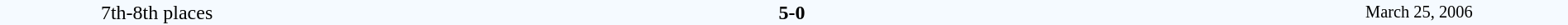<table style="width: 100%; background:#F5FAFF;" cellspacing="0">
<tr>
<td align=center rowspan=3 width=20%>7th-8th places</td>
</tr>
<tr>
<td width=24% align=right></td>
<td align=center width=13%><strong>5-0</strong></td>
<td width=24%></td>
<td style=font-size:85% rowspan=3 align=center>March 25, 2006</td>
</tr>
</table>
